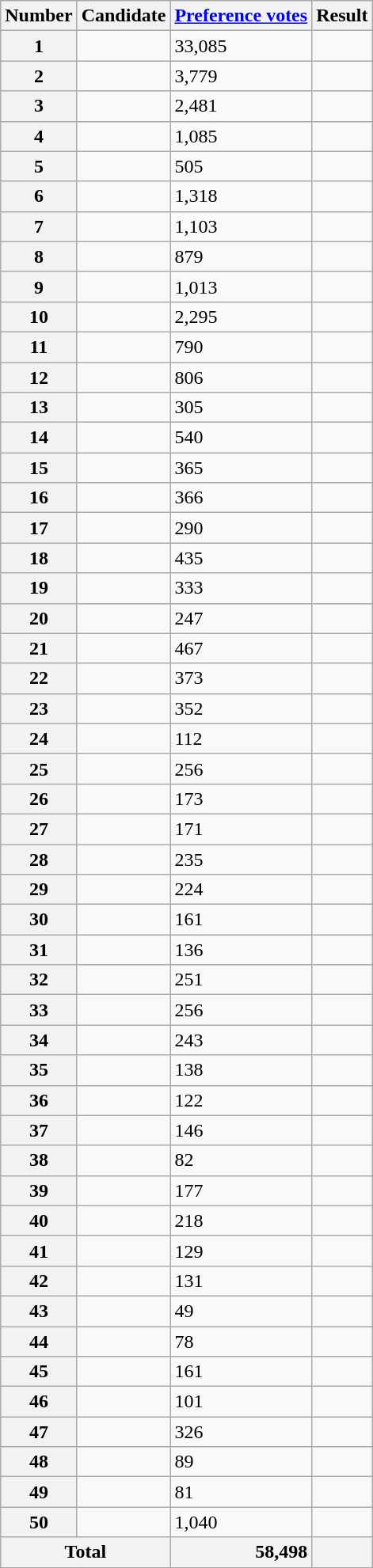<table class="wikitable sortable" >
<tr>
<th scope="col">Number</th>
<th scope="col">Candidate</th>
<th scope="col"><a href='#'>Preference votes</a></th>
<th scope="col">Result</th>
</tr>
<tr>
<th scope="row">1</th>
<td style="text-align:left"></td>
<td>33,085</td>
<td></td>
</tr>
<tr>
<th scope="row">2</th>
<td style="text-align:left"></td>
<td>3,779</td>
<td></td>
</tr>
<tr>
<th scope="row">3</th>
<td style="text-align:left"></td>
<td>2,481</td>
<td></td>
</tr>
<tr>
<th scope="row">4</th>
<td style="text-align:left"></td>
<td>1,085</td>
<td></td>
</tr>
<tr>
<th scope="row">5</th>
<td style="text-align:left"></td>
<td>505</td>
<td></td>
</tr>
<tr>
<th scope="row">6</th>
<td style="text-align:left"></td>
<td>1,318</td>
<td></td>
</tr>
<tr>
<th scope="row">7</th>
<td style="text-align:left"></td>
<td>1,103</td>
<td></td>
</tr>
<tr>
<th scope="row">8</th>
<td style="text-align:left"></td>
<td>879</td>
<td></td>
</tr>
<tr>
<th scope="row">9</th>
<td style="text-align:left"></td>
<td>1,013</td>
<td></td>
</tr>
<tr>
<th scope="row">10</th>
<td style="text-align:left"></td>
<td>2,295</td>
<td></td>
</tr>
<tr>
<th scope="row">11</th>
<td style="text-align:left"></td>
<td>790</td>
<td></td>
</tr>
<tr>
<th scope="row">12</th>
<td style="text-align:left"></td>
<td>806</td>
<td></td>
</tr>
<tr>
<th scope="row">13</th>
<td style="text-align:left"></td>
<td>305</td>
<td></td>
</tr>
<tr>
<th scope="row">14</th>
<td style="text-align:left"></td>
<td>540</td>
<td></td>
</tr>
<tr>
<th scope="row">15</th>
<td style="text-align:left"></td>
<td>365</td>
<td></td>
</tr>
<tr>
<th scope="row">16</th>
<td style="text-align:left"></td>
<td>366</td>
<td></td>
</tr>
<tr>
<th scope="row">17</th>
<td style="text-align:left"></td>
<td>290</td>
<td></td>
</tr>
<tr>
<th scope="row">18</th>
<td style="text-align:left"></td>
<td>435</td>
<td></td>
</tr>
<tr>
<th scope="row">19</th>
<td style="text-align:left"></td>
<td>333</td>
<td></td>
</tr>
<tr>
<th scope="row">20</th>
<td style="text-align:left"></td>
<td>247</td>
<td></td>
</tr>
<tr>
<th scope="row">21</th>
<td style="text-align:left"></td>
<td>467</td>
<td></td>
</tr>
<tr>
<th scope="row">22</th>
<td style="text-align:left"></td>
<td>373</td>
<td></td>
</tr>
<tr>
<th scope="row">23</th>
<td style="text-align:left"></td>
<td>352</td>
<td></td>
</tr>
<tr>
<th scope="row">24</th>
<td style="text-align:left"></td>
<td>112</td>
<td></td>
</tr>
<tr>
<th scope="row">25</th>
<td style="text-align:left"></td>
<td>256</td>
<td></td>
</tr>
<tr>
<th scope="row">26</th>
<td style="text-align:left"></td>
<td>173</td>
<td></td>
</tr>
<tr>
<th scope="row">27</th>
<td style="text-align:left"></td>
<td>171</td>
<td></td>
</tr>
<tr>
<th scope="row">28</th>
<td style="text-align:left"></td>
<td>235</td>
<td></td>
</tr>
<tr>
<th scope="row">29</th>
<td style="text-align:left"></td>
<td>224</td>
<td></td>
</tr>
<tr>
<th scope="row">30</th>
<td style="text-align:left"></td>
<td>161</td>
<td></td>
</tr>
<tr>
<th scope="row">31</th>
<td style="text-align:left"></td>
<td>136</td>
<td></td>
</tr>
<tr>
<th scope="row">32</th>
<td style="text-align:left"></td>
<td>251</td>
<td></td>
</tr>
<tr>
<th scope="row">33</th>
<td style="text-align:left"></td>
<td>256</td>
<td></td>
</tr>
<tr>
<th scope="row">34</th>
<td style="text-align:left"></td>
<td>243</td>
<td></td>
</tr>
<tr>
<th scope="row">35</th>
<td style="text-align:left"></td>
<td>138</td>
<td></td>
</tr>
<tr>
<th scope="row">36</th>
<td style="text-align:left"></td>
<td>122</td>
<td></td>
</tr>
<tr>
<th scope="row">37</th>
<td style="text-align:left"></td>
<td>146</td>
<td></td>
</tr>
<tr>
<th scope="row">38</th>
<td style="text-align:left"></td>
<td>82</td>
<td></td>
</tr>
<tr>
<th scope="row">39</th>
<td style="text-align:left"></td>
<td>177</td>
<td></td>
</tr>
<tr>
<th scope="row">40</th>
<td style="text-align:left"></td>
<td>218</td>
<td></td>
</tr>
<tr>
<th scope="row">41</th>
<td style="text-align:left"></td>
<td>129</td>
<td></td>
</tr>
<tr>
<th scope="row">42</th>
<td style="text-align:left"></td>
<td>131</td>
<td></td>
</tr>
<tr>
<th scope="row">43</th>
<td style="text-align:left"></td>
<td>49</td>
<td></td>
</tr>
<tr>
<th scope="row">44</th>
<td style="text-align:left"></td>
<td>78</td>
<td></td>
</tr>
<tr>
<th scope="row">45</th>
<td style="text-align:left"></td>
<td>161</td>
<td></td>
</tr>
<tr>
<th scope="row">46</th>
<td style="text-align:left"></td>
<td>101</td>
<td></td>
</tr>
<tr>
<th scope="row">47</th>
<td style="text-align:left"></td>
<td>326</td>
<td></td>
</tr>
<tr>
<th scope="row">48</th>
<td style="text-align:left"></td>
<td>89</td>
<td></td>
</tr>
<tr>
<th scope="row">49</th>
<td style="text-align:left"></td>
<td>81</td>
<td></td>
</tr>
<tr>
<th scope="row">50</th>
<td style="text-align:left"></td>
<td>1,040</td>
<td></td>
</tr>
<tr class="sortbottom">
<th scope="row"  colspan="2">Total</th>
<th style="text-align:right">58,498</th>
<th></th>
</tr>
</table>
